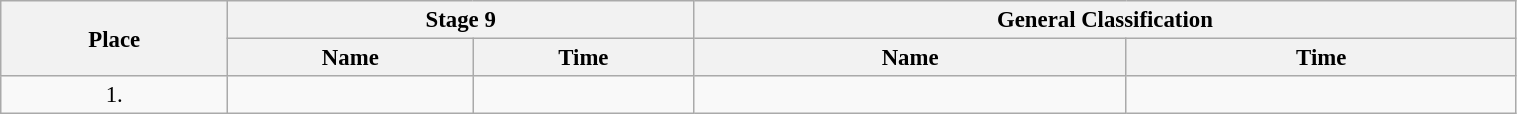<table class=wikitable style="font-size:95%" width="80%">
<tr>
<th rowspan="2">Place</th>
<th colspan="2">Stage 9</th>
<th colspan="2">General Classification</th>
</tr>
<tr>
<th>Name</th>
<th>Time</th>
<th>Name</th>
<th>Time</th>
</tr>
<tr>
<td align="center">1.</td>
<td></td>
<td></td>
<td></td>
<td></td>
</tr>
</table>
